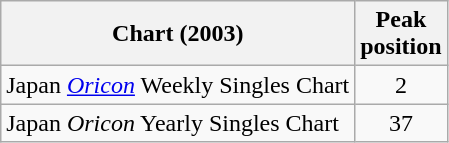<table class="wikitable sortable">
<tr>
<th>Chart (2003)</th>
<th>Peak<br>position</th>
</tr>
<tr>
<td>Japan <em><a href='#'>Oricon</a></em> Weekly Singles Chart</td>
<td align="center">2</td>
</tr>
<tr>
<td>Japan <em>Oricon</em> Yearly Singles Chart</td>
<td align="center">37</td>
</tr>
</table>
